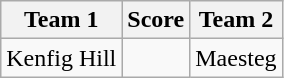<table class="wikitable" style="text-align: center">
<tr>
<th>Team 1</th>
<th>Score</th>
<th>Team 2</th>
</tr>
<tr>
<td>Kenfig Hill</td>
<td></td>
<td>Maesteg</td>
</tr>
</table>
